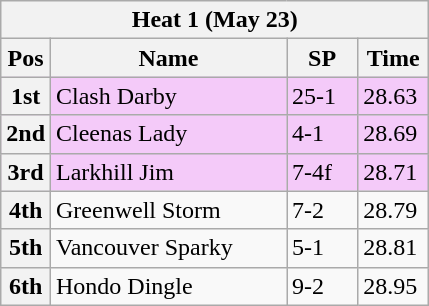<table class="wikitable">
<tr>
<th colspan="6">Heat 1 (May 23)</th>
</tr>
<tr>
<th width=20>Pos</th>
<th width=150>Name</th>
<th width=40>SP</th>
<th width=40>Time</th>
</tr>
<tr style="background: #f4caf9;">
<th>1st</th>
<td>Clash Darby</td>
<td>25-1</td>
<td>28.63</td>
</tr>
<tr style="background: #f4caf9;">
<th>2nd</th>
<td>Cleenas Lady</td>
<td>4-1</td>
<td>28.69</td>
</tr>
<tr style="background: #f4caf9;">
<th>3rd</th>
<td>Larkhill Jim</td>
<td>7-4f</td>
<td>28.71</td>
</tr>
<tr>
<th>4th</th>
<td>Greenwell Storm</td>
<td>7-2</td>
<td>28.79</td>
</tr>
<tr>
<th>5th</th>
<td>Vancouver Sparky</td>
<td>5-1</td>
<td>28.81</td>
</tr>
<tr>
<th>6th</th>
<td>Hondo Dingle</td>
<td>9-2</td>
<td>28.95</td>
</tr>
</table>
